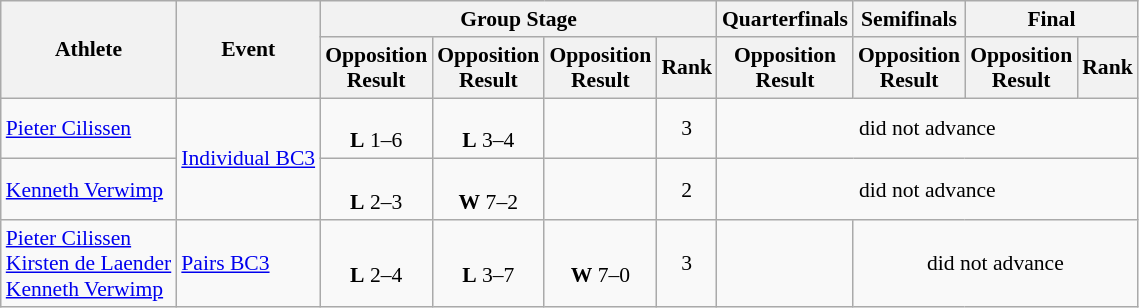<table class=wikitable style="font-size:90%">
<tr>
<th rowspan="2">Athlete</th>
<th rowspan="2">Event</th>
<th colspan="4">Group Stage</th>
<th>Quarterfinals</th>
<th>Semifinals</th>
<th colspan="2">Final</th>
</tr>
<tr>
<th>Opposition<br>Result</th>
<th>Opposition<br>Result</th>
<th>Opposition<br>Result</th>
<th>Rank</th>
<th>Opposition<br>Result</th>
<th>Opposition<br>Result</th>
<th>Opposition<br>Result</th>
<th>Rank</th>
</tr>
<tr align=center>
<td align=left><a href='#'>Pieter Cilissen</a></td>
<td align="left" rowspan=2><a href='#'>Individual BC3</a></td>
<td><br><strong>L</strong> 1–6</td>
<td><br><strong>L</strong> 3–4</td>
<td></td>
<td>3</td>
<td colspan=4>did not advance</td>
</tr>
<tr align=center>
<td align=left><a href='#'>Kenneth Verwimp</a></td>
<td><br><strong>L</strong> 2–3</td>
<td><br><strong>W</strong> 7–2</td>
<td></td>
<td>2</td>
<td colspan=4>did not advance</td>
</tr>
<tr align=center>
<td align=left><a href='#'>Pieter Cilissen</a><br><a href='#'>Kirsten de Laender</a><br><a href='#'>Kenneth Verwimp</a></td>
<td align="left" rowspan=2><a href='#'>Pairs BC3</a></td>
<td><br><strong>L</strong> 2–4</td>
<td><br><strong>L</strong> 3–7</td>
<td><br><strong>W</strong> 7–0</td>
<td>3</td>
<td></td>
<td colspan=3>did not advance</td>
</tr>
</table>
